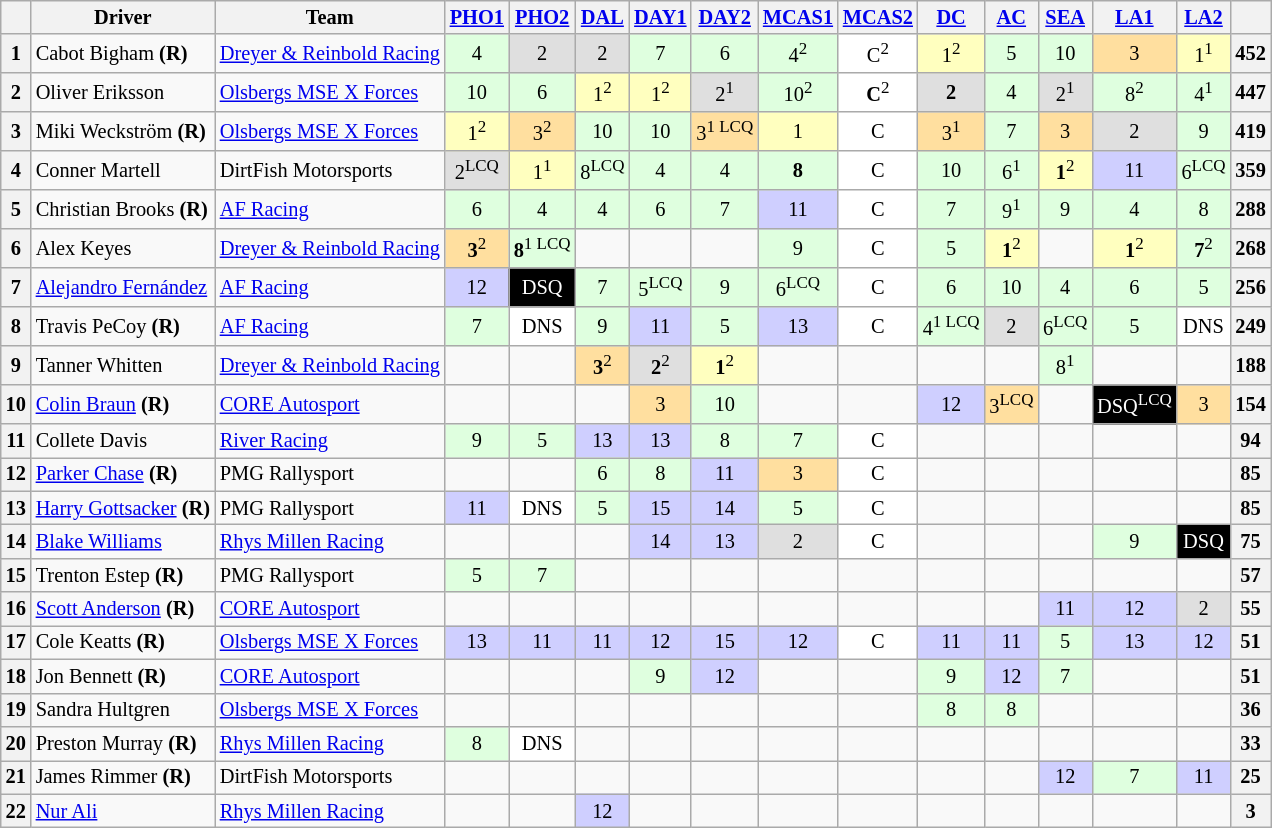<table class="wikitable" style="font-size: 85%; text-align:center;">
<tr>
<th></th>
<th>Driver</th>
<th>Team</th>
<th><a href='#'>PHO1</a></th>
<th><a href='#'>PHO2</a></th>
<th><a href='#'>DAL</a></th>
<th><a href='#'>DAY1</a></th>
<th><a href='#'>DAY2</a></th>
<th><a href='#'>MCAS1</a></th>
<th><a href='#'>MCAS2</a></th>
<th><a href='#'>DC</a></th>
<th><a href='#'>AC</a></th>
<th><a href='#'>SEA</a></th>
<th><a href='#'>LA1</a></th>
<th><a href='#'>LA2</a></th>
<th></th>
</tr>
<tr>
<th>1</th>
<td align=left> Cabot Bigham <strong>(R)</strong></td>
<td align=left> <a href='#'>Dreyer & Reinbold Racing</a></td>
<td style="background:#DFFFDF;">4</td>
<td style="background:#DFDFDF;">2</td>
<td style="background:#DFDFDF;">2</td>
<td style="background:#DFFFDF;">7</td>
<td style="background:#DFFFDF;">6</td>
<td style="background:#DFFFDF;">4<sup>2</sup></td>
<td style="background:#FFFFFF;">C<sup>2</sup></td>
<td style="background:#FFFFBF;">1<sup>2</sup></td>
<td style="background:#DFFFDF;">5</td>
<td style="background:#DFFFDF;">10</td>
<td style="background:#FFDF9F;">3</td>
<td style="background:#FFFFBF;">1<sup>1</sup></td>
<th>452</th>
</tr>
<tr>
<th>2</th>
<td align=left> Oliver Eriksson</td>
<td align=left> <a href='#'>Olsbergs MSE X Forces</a></td>
<td style="background:#DFFFDF;">10</td>
<td style="background:#DFFFDF;">6</td>
<td style="background:#FFFFBF;">1<sup>2</sup></td>
<td style="background:#FFFFBF;">1<sup>2</sup></td>
<td style="background:#DFDFDF;">2<sup>1</sup></td>
<td style="background:#DFFFDF;">10<sup>2</sup></td>
<td style="background:#FFFFFF;"><strong>C</strong><sup>2</sup></td>
<td style="background:#DFDFDF;"><strong>2</strong></td>
<td style="background:#DFFFDF;">4</td>
<td style="background:#DFDFDF;">2<sup>1</sup></td>
<td style="background:#DFFFDF;">8<sup>2</sup></td>
<td style="background:#DFFFDF;">4<sup>1</sup></td>
<th>447</th>
</tr>
<tr>
<th>3</th>
<td align=left> Miki Weckström <strong>(R)</strong></td>
<td align=left> <a href='#'>Olsbergs MSE X Forces</a></td>
<td style="background:#FFFFBF;">1<sup>2</sup></td>
<td style="background:#FFDF9F;">3<sup>2</sup></td>
<td style="background:#DFFFDF;">10</td>
<td style="background:#DFFFDF;">10</td>
<td style="background:#FFDF9F;">3<sup>1 LCQ</sup></td>
<td style="background:#FFFFBF;">1</td>
<td style="background:#FFFFFF;">C</td>
<td style="background:#FFDF9F;">3<sup>1</sup></td>
<td style="background:#DFFFDF;">7</td>
<td style="background:#FFDF9F;">3</td>
<td style="background:#DFDFDF;">2</td>
<td style="background:#DFFFDF;">9</td>
<th>419</th>
</tr>
<tr>
<th>4</th>
<td align=left> Conner Martell</td>
<td align=left> DirtFish Motorsports</td>
<td style="background:#DFDFDF;">2<sup>LCQ</sup></td>
<td style="background:#FFFFBF;">1<sup>1</sup></td>
<td style="background:#DFFFDF;">8<sup>LCQ</sup></td>
<td style="background:#DFFFDF;">4</td>
<td style="background:#DFFFDF;">4</td>
<td style="background:#DFFFDF;"><strong>8</strong></td>
<td style="background:#FFFFFF;">C</td>
<td style="background:#DFFFDF;">10</td>
<td style="background:#DFFFDF;">6<sup>1</sup></td>
<td style="background:#FFFFBF;"><strong>1</strong><sup>2</sup></td>
<td style="background:#CFCFFF;">11</td>
<td style="background:#DFFFDF;">6<sup>LCQ</sup></td>
<th>359</th>
</tr>
<tr>
<th>5</th>
<td align=left> Christian Brooks <strong>(R)</strong></td>
<td align=left> <a href='#'>AF Racing</a></td>
<td style="background:#DFFFDF;">6</td>
<td style="background:#DFFFDF;">4</td>
<td style="background:#DFFFDF;">4</td>
<td style="background:#DFFFDF;">6</td>
<td style="background:#DFFFDF;">7</td>
<td style="background:#CFCFFF;">11</td>
<td style="background:#FFFFFF;">C</td>
<td style="background:#DFFFDF;">7</td>
<td style="background:#DFFFDF;">9<sup>1</sup></td>
<td style="background:#DFFFDF;">9</td>
<td style="background:#DFFFDF;">4</td>
<td style="background:#DFFFDF;">8</td>
<th>288</th>
</tr>
<tr>
<th>6</th>
<td align=left> Alex Keyes</td>
<td align=left> <a href='#'>Dreyer & Reinbold Racing</a></td>
<td style="background:#FFDF9F;"><strong>3</strong><sup>2</sup></td>
<td style="background:#DFFFDF;"><strong>8</strong><sup>1 LCQ</sup></td>
<td></td>
<td></td>
<td></td>
<td style="background:#DFFFDF;">9</td>
<td style="background:#FFFFFF;">C</td>
<td style="background:#DFFFDF;">5</td>
<td style="background:#FFFFBF;"><strong>1</strong><sup>2</sup></td>
<td></td>
<td style="background:#FFFFBF;"><strong>1</strong><sup>2</sup></td>
<td style="background:#DFFFDF;"><strong>7</strong><sup>2</sup></td>
<th>268</th>
</tr>
<tr>
<th>7</th>
<td align=left> <a href='#'>Alejandro Fernández</a></td>
<td align=left> <a href='#'>AF Racing</a></td>
<td style="background:#CFCFFF;">12</td>
<td style="background:#000000; color:white;">DSQ</td>
<td style="background:#DFFFDF;">7</td>
<td style="background:#DFFFDF;">5<sup>LCQ</sup></td>
<td style="background:#DFFFDF;">9</td>
<td style="background:#DFFFDF;">6<sup>LCQ</sup></td>
<td style="background:#FFFFFF;">C</td>
<td style="background:#DFFFDF;">6</td>
<td style="background:#DFFFDF;">10</td>
<td style="background:#DFFFDF;">4</td>
<td style="background:#DFFFDF;">6</td>
<td style="background:#DFFFDF;">5</td>
<th>256</th>
</tr>
<tr>
<th>8</th>
<td align=left> Travis PeCoy <strong>(R)</strong></td>
<td align=left> <a href='#'>AF Racing</a></td>
<td style="background:#DFFFDF;">7</td>
<td style="background:#FFFFFF;">DNS</td>
<td style="background:#DFFFDF;">9</td>
<td style="background:#CFCFFF;">11</td>
<td style="background:#DFFFDF;">5</td>
<td style="background:#CFCFFF;">13</td>
<td style="background:#FFFFFF;">C</td>
<td style="background:#DFFFDF;">4<sup>1 LCQ</sup></td>
<td style="background:#DFDFDF;">2</td>
<td style="background:#DFFFDF;">6<sup>LCQ</sup></td>
<td style="background:#DFFFDF;">5</td>
<td style="background:#FFFFFF;">DNS</td>
<th>249</th>
</tr>
<tr>
<th>9</th>
<td align=left> Tanner Whitten</td>
<td align=left> <a href='#'>Dreyer & Reinbold Racing</a></td>
<td></td>
<td></td>
<td style="background:#FFDF9F;"><strong>3</strong><sup>2</sup></td>
<td style="background:#DFDFDF;"><strong>2</strong><sup>2</sup></td>
<td style="background:#FFFFBF;"><strong>1</strong><sup>2</sup></td>
<td></td>
<td></td>
<td></td>
<td></td>
<td style="background:#DFFFDF;">8<sup>1</sup></td>
<td></td>
<td></td>
<th>188</th>
</tr>
<tr>
<th>10</th>
<td align=left> <a href='#'>Colin Braun</a> <strong>(R)</strong></td>
<td align=left> <a href='#'>CORE Autosport</a></td>
<td></td>
<td></td>
<td></td>
<td style="background:#FFDF9F;">3</td>
<td style="background:#DFFFDF;">10</td>
<td></td>
<td></td>
<td style="background:#CFCFFF;">12</td>
<td style="background:#FFDF9F;">3<sup>LCQ</sup></td>
<td></td>
<td style="background:#000000; color:white;">DSQ<sup>LCQ</sup></td>
<td style="background:#FFDF9F;">3</td>
<th>154</th>
</tr>
<tr>
<th>11</th>
<td align=left> Collete Davis</td>
<td align=left> <a href='#'>River Racing</a></td>
<td style="background:#DFFFDF;">9</td>
<td style="background:#DFFFDF;">5</td>
<td style="background:#CFCFFF;">13</td>
<td style="background:#CFCFFF;">13</td>
<td style="background:#DFFFDF;">8</td>
<td style="background:#DFFFDF;">7</td>
<td style="background:#FFFFFF;">C</td>
<td></td>
<td></td>
<td></td>
<td></td>
<td></td>
<th>94</th>
</tr>
<tr>
<th>12</th>
<td align=left> <a href='#'>Parker Chase</a> <strong>(R)</strong></td>
<td align=left> PMG Rallysport</td>
<td></td>
<td></td>
<td style="background:#DFFFDF;">6</td>
<td style="background:#DFFFDF;">8</td>
<td style="background:#CFCFFF;">11</td>
<td style="background:#FFDF9F;">3</td>
<td style="background:#FFFFFF;">C</td>
<td></td>
<td></td>
<td></td>
<td></td>
<td></td>
<th>85</th>
</tr>
<tr>
<th>13</th>
<td align=left> <a href='#'>Harry Gottsacker</a> <strong>(R)</strong></td>
<td align=left> PMG Rallysport</td>
<td style="background:#CFCFFF;">11</td>
<td style="background:#FFFFFF;">DNS</td>
<td style="background:#DFFFDF;">5</td>
<td style="background:#CFCFFF;">15</td>
<td style="background:#CFCFFF;">14</td>
<td style="background:#DFFFDF;">5</td>
<td style="background:#FFFFFF;">C</td>
<td></td>
<td></td>
<td></td>
<td></td>
<td></td>
<th>85</th>
</tr>
<tr>
<th>14</th>
<td align=left> <a href='#'>Blake Williams</a></td>
<td align=left> <a href='#'>Rhys Millen Racing</a></td>
<td></td>
<td></td>
<td></td>
<td style="background:#CFCFFF;">14</td>
<td style="background:#CFCFFF;">13</td>
<td style="background:#DFDFDF;">2</td>
<td style="background:#FFFFFF;">C</td>
<td></td>
<td></td>
<td></td>
<td style="background:#DFFFDF;">9</td>
<td style="background:#000000; color:white;">DSQ</td>
<th>75</th>
</tr>
<tr>
<th>15</th>
<td align=left> Trenton Estep <strong>(R)</strong></td>
<td align=left> PMG Rallysport</td>
<td style="background:#DFFFDF;">5</td>
<td style="background:#DFFFDF;">7</td>
<td></td>
<td></td>
<td></td>
<td></td>
<td></td>
<td></td>
<td></td>
<td></td>
<td></td>
<td></td>
<th>57</th>
</tr>
<tr>
<th>16</th>
<td align=left> <a href='#'>Scott Anderson</a> <strong>(R)</strong></td>
<td align=left> <a href='#'>CORE Autosport</a></td>
<td></td>
<td></td>
<td></td>
<td></td>
<td></td>
<td></td>
<td></td>
<td></td>
<td></td>
<td style="background:#CFCFFF;">11</td>
<td style="background:#CFCFFF;">12</td>
<td style="background:#DFDFDF;">2</td>
<th>55</th>
</tr>
<tr>
<th>17</th>
<td align=left> Cole Keatts <strong>(R)</strong></td>
<td align=left> <a href='#'>Olsbergs MSE X Forces</a></td>
<td style="background:#CFCFFF;">13</td>
<td style="background:#CFCFFF;">11</td>
<td style="background:#CFCFFF;">11</td>
<td style="background:#CFCFFF;">12</td>
<td style="background:#CFCFFF;">15</td>
<td style="background:#CFCFFF;">12</td>
<td style="background:#FFFFFF;">C</td>
<td style="background:#CFCFFF;">11</td>
<td style="background:#CFCFFF;">11</td>
<td style="background:#DFFFDF;">5</td>
<td style="background:#CFCFFF;">13</td>
<td style="background:#CFCFFF;">12</td>
<th>51</th>
</tr>
<tr>
<th>18</th>
<td align=left> Jon Bennett <strong>(R)</strong></td>
<td align=left> <a href='#'>CORE Autosport</a></td>
<td></td>
<td></td>
<td></td>
<td style="background:#DFFFDF;">9</td>
<td style="background:#CFCFFF;">12</td>
<td></td>
<td></td>
<td style="background:#DFFFDF;">9</td>
<td style="background:#CFCFFF;">12</td>
<td style="background:#DFFFDF;">7</td>
<td></td>
<td></td>
<th>51</th>
</tr>
<tr>
<th>19</th>
<td align=left> Sandra Hultgren</td>
<td align=left> <a href='#'>Olsbergs MSE X Forces</a></td>
<td></td>
<td></td>
<td></td>
<td></td>
<td></td>
<td></td>
<td></td>
<td style="background:#DFFFDF;">8</td>
<td style="background:#DFFFDF;">8</td>
<td></td>
<td></td>
<td></td>
<th>36</th>
</tr>
<tr>
<th>20</th>
<td align=left> Preston Murray <strong>(R)</strong></td>
<td align=left> <a href='#'>Rhys Millen Racing</a></td>
<td style="background:#DFFFDF;">8</td>
<td style="background:#FFFFFF;">DNS</td>
<td></td>
<td></td>
<td></td>
<td></td>
<td></td>
<td></td>
<td></td>
<td></td>
<td></td>
<td></td>
<th>33</th>
</tr>
<tr>
<th>21</th>
<td align=left> James Rimmer <strong>(R)</strong></td>
<td align=left> DirtFish Motorsports</td>
<td></td>
<td></td>
<td></td>
<td></td>
<td></td>
<td></td>
<td></td>
<td></td>
<td></td>
<td style="background:#CFCFFF;">12</td>
<td style="background:#DFFFDF;">7</td>
<td style="background:#CFCFFF;">11</td>
<th>25</th>
</tr>
<tr>
<th>22</th>
<td align=left> <a href='#'>Nur Ali</a></td>
<td align=left> <a href='#'>Rhys Millen Racing</a></td>
<td></td>
<td></td>
<td style="background:#CFCFFF;">12</td>
<td></td>
<td></td>
<td></td>
<td></td>
<td></td>
<td></td>
<td></td>
<td></td>
<td></td>
<th>3</th>
</tr>
</table>
